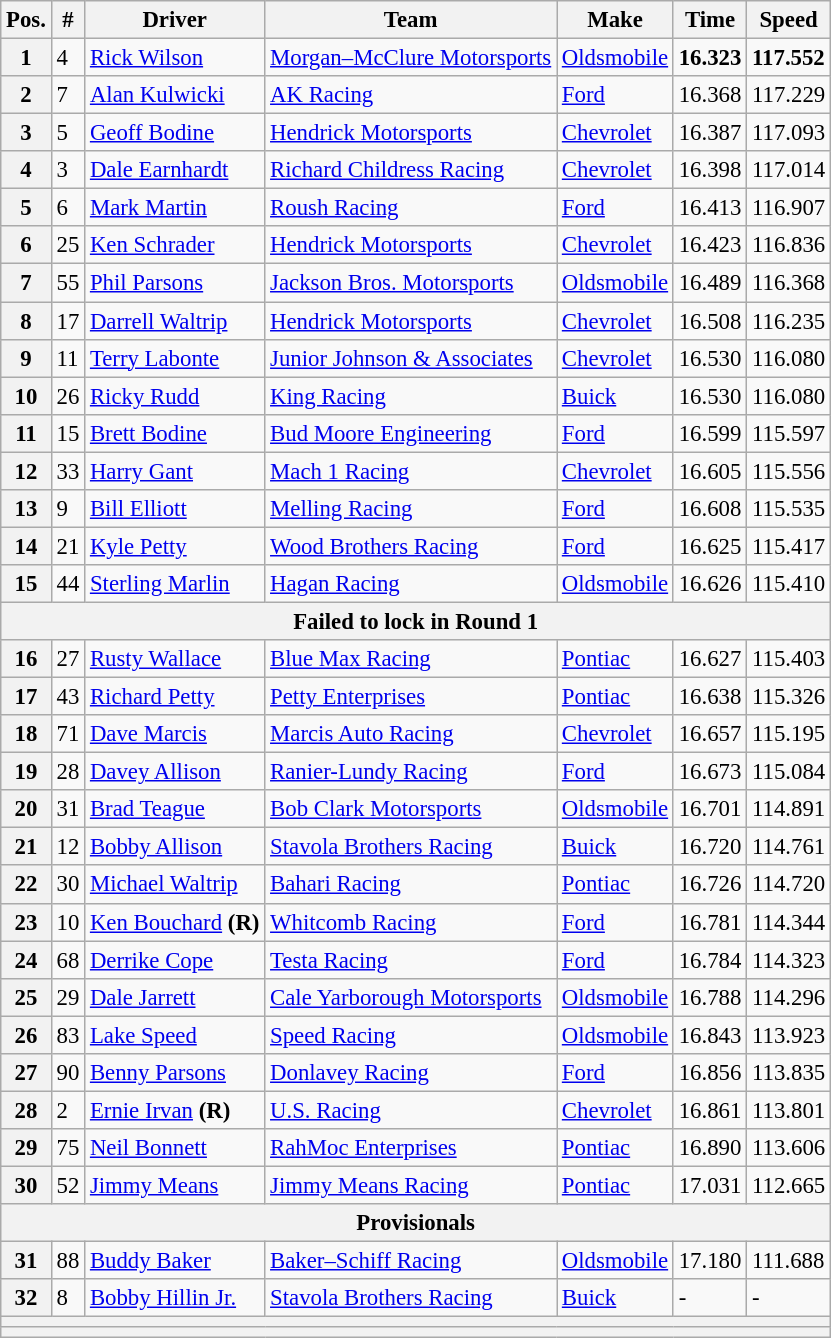<table class="wikitable" style="font-size:95%">
<tr>
<th>Pos.</th>
<th>#</th>
<th>Driver</th>
<th>Team</th>
<th>Make</th>
<th>Time</th>
<th>Speed</th>
</tr>
<tr>
<th>1</th>
<td>4</td>
<td><a href='#'>Rick Wilson</a></td>
<td><a href='#'>Morgan–McClure Motorsports</a></td>
<td><a href='#'>Oldsmobile</a></td>
<td><strong>16.323</strong></td>
<td><strong>117.552</strong></td>
</tr>
<tr>
<th>2</th>
<td>7</td>
<td><a href='#'>Alan Kulwicki</a></td>
<td><a href='#'>AK Racing</a></td>
<td><a href='#'>Ford</a></td>
<td>16.368</td>
<td>117.229</td>
</tr>
<tr>
<th>3</th>
<td>5</td>
<td><a href='#'>Geoff Bodine</a></td>
<td><a href='#'>Hendrick Motorsports</a></td>
<td><a href='#'>Chevrolet</a></td>
<td>16.387</td>
<td>117.093</td>
</tr>
<tr>
<th>4</th>
<td>3</td>
<td><a href='#'>Dale Earnhardt</a></td>
<td><a href='#'>Richard Childress Racing</a></td>
<td><a href='#'>Chevrolet</a></td>
<td>16.398</td>
<td>117.014</td>
</tr>
<tr>
<th>5</th>
<td>6</td>
<td><a href='#'>Mark Martin</a></td>
<td><a href='#'>Roush Racing</a></td>
<td><a href='#'>Ford</a></td>
<td>16.413</td>
<td>116.907</td>
</tr>
<tr>
<th>6</th>
<td>25</td>
<td><a href='#'>Ken Schrader</a></td>
<td><a href='#'>Hendrick Motorsports</a></td>
<td><a href='#'>Chevrolet</a></td>
<td>16.423</td>
<td>116.836</td>
</tr>
<tr>
<th>7</th>
<td>55</td>
<td><a href='#'>Phil Parsons</a></td>
<td><a href='#'>Jackson Bros. Motorsports</a></td>
<td><a href='#'>Oldsmobile</a></td>
<td>16.489</td>
<td>116.368</td>
</tr>
<tr>
<th>8</th>
<td>17</td>
<td><a href='#'>Darrell Waltrip</a></td>
<td><a href='#'>Hendrick Motorsports</a></td>
<td><a href='#'>Chevrolet</a></td>
<td>16.508</td>
<td>116.235</td>
</tr>
<tr>
<th>9</th>
<td>11</td>
<td><a href='#'>Terry Labonte</a></td>
<td><a href='#'>Junior Johnson & Associates</a></td>
<td><a href='#'>Chevrolet</a></td>
<td>16.530</td>
<td>116.080</td>
</tr>
<tr>
<th>10</th>
<td>26</td>
<td><a href='#'>Ricky Rudd</a></td>
<td><a href='#'>King Racing</a></td>
<td><a href='#'>Buick</a></td>
<td>16.530</td>
<td>116.080</td>
</tr>
<tr>
<th>11</th>
<td>15</td>
<td><a href='#'>Brett Bodine</a></td>
<td><a href='#'>Bud Moore Engineering</a></td>
<td><a href='#'>Ford</a></td>
<td>16.599</td>
<td>115.597</td>
</tr>
<tr>
<th>12</th>
<td>33</td>
<td><a href='#'>Harry Gant</a></td>
<td><a href='#'>Mach 1 Racing</a></td>
<td><a href='#'>Chevrolet</a></td>
<td>16.605</td>
<td>115.556</td>
</tr>
<tr>
<th>13</th>
<td>9</td>
<td><a href='#'>Bill Elliott</a></td>
<td><a href='#'>Melling Racing</a></td>
<td><a href='#'>Ford</a></td>
<td>16.608</td>
<td>115.535</td>
</tr>
<tr>
<th>14</th>
<td>21</td>
<td><a href='#'>Kyle Petty</a></td>
<td><a href='#'>Wood Brothers Racing</a></td>
<td><a href='#'>Ford</a></td>
<td>16.625</td>
<td>115.417</td>
</tr>
<tr>
<th>15</th>
<td>44</td>
<td><a href='#'>Sterling Marlin</a></td>
<td><a href='#'>Hagan Racing</a></td>
<td><a href='#'>Oldsmobile</a></td>
<td>16.626</td>
<td>115.410</td>
</tr>
<tr>
<th colspan="7">Failed to lock in Round 1</th>
</tr>
<tr>
<th>16</th>
<td>27</td>
<td><a href='#'>Rusty Wallace</a></td>
<td><a href='#'>Blue Max Racing</a></td>
<td><a href='#'>Pontiac</a></td>
<td>16.627</td>
<td>115.403</td>
</tr>
<tr>
<th>17</th>
<td>43</td>
<td><a href='#'>Richard Petty</a></td>
<td><a href='#'>Petty Enterprises</a></td>
<td><a href='#'>Pontiac</a></td>
<td>16.638</td>
<td>115.326</td>
</tr>
<tr>
<th>18</th>
<td>71</td>
<td><a href='#'>Dave Marcis</a></td>
<td><a href='#'>Marcis Auto Racing</a></td>
<td><a href='#'>Chevrolet</a></td>
<td>16.657</td>
<td>115.195</td>
</tr>
<tr>
<th>19</th>
<td>28</td>
<td><a href='#'>Davey Allison</a></td>
<td><a href='#'>Ranier-Lundy Racing</a></td>
<td><a href='#'>Ford</a></td>
<td>16.673</td>
<td>115.084</td>
</tr>
<tr>
<th>20</th>
<td>31</td>
<td><a href='#'>Brad Teague</a></td>
<td><a href='#'>Bob Clark Motorsports</a></td>
<td><a href='#'>Oldsmobile</a></td>
<td>16.701</td>
<td>114.891</td>
</tr>
<tr>
<th>21</th>
<td>12</td>
<td><a href='#'>Bobby Allison</a></td>
<td><a href='#'>Stavola Brothers Racing</a></td>
<td><a href='#'>Buick</a></td>
<td>16.720</td>
<td>114.761</td>
</tr>
<tr>
<th>22</th>
<td>30</td>
<td><a href='#'>Michael Waltrip</a></td>
<td><a href='#'>Bahari Racing</a></td>
<td><a href='#'>Pontiac</a></td>
<td>16.726</td>
<td>114.720</td>
</tr>
<tr>
<th>23</th>
<td>10</td>
<td><a href='#'>Ken Bouchard</a> <strong>(R)</strong></td>
<td><a href='#'>Whitcomb Racing</a></td>
<td><a href='#'>Ford</a></td>
<td>16.781</td>
<td>114.344</td>
</tr>
<tr>
<th>24</th>
<td>68</td>
<td><a href='#'>Derrike Cope</a></td>
<td><a href='#'>Testa Racing</a></td>
<td><a href='#'>Ford</a></td>
<td>16.784</td>
<td>114.323</td>
</tr>
<tr>
<th>25</th>
<td>29</td>
<td><a href='#'>Dale Jarrett</a></td>
<td><a href='#'>Cale Yarborough Motorsports</a></td>
<td><a href='#'>Oldsmobile</a></td>
<td>16.788</td>
<td>114.296</td>
</tr>
<tr>
<th>26</th>
<td>83</td>
<td><a href='#'>Lake Speed</a></td>
<td><a href='#'>Speed Racing</a></td>
<td><a href='#'>Oldsmobile</a></td>
<td>16.843</td>
<td>113.923</td>
</tr>
<tr>
<th>27</th>
<td>90</td>
<td><a href='#'>Benny Parsons</a></td>
<td><a href='#'>Donlavey Racing</a></td>
<td><a href='#'>Ford</a></td>
<td>16.856</td>
<td>113.835</td>
</tr>
<tr>
<th>28</th>
<td>2</td>
<td><a href='#'>Ernie Irvan</a> <strong>(R)</strong></td>
<td><a href='#'>U.S. Racing</a></td>
<td><a href='#'>Chevrolet</a></td>
<td>16.861</td>
<td>113.801</td>
</tr>
<tr>
<th>29</th>
<td>75</td>
<td><a href='#'>Neil Bonnett</a></td>
<td><a href='#'>RahMoc Enterprises</a></td>
<td><a href='#'>Pontiac</a></td>
<td>16.890</td>
<td>113.606</td>
</tr>
<tr>
<th>30</th>
<td>52</td>
<td><a href='#'>Jimmy Means</a></td>
<td><a href='#'>Jimmy Means Racing</a></td>
<td><a href='#'>Pontiac</a></td>
<td>17.031</td>
<td>112.665</td>
</tr>
<tr>
<th colspan="7">Provisionals</th>
</tr>
<tr>
<th>31</th>
<td>88</td>
<td><a href='#'>Buddy Baker</a></td>
<td><a href='#'>Baker–Schiff Racing</a></td>
<td><a href='#'>Oldsmobile</a></td>
<td>17.180</td>
<td>111.688</td>
</tr>
<tr>
<th>32</th>
<td>8</td>
<td><a href='#'>Bobby Hillin Jr.</a></td>
<td><a href='#'>Stavola Brothers Racing</a></td>
<td><a href='#'>Buick</a></td>
<td>-</td>
<td>-</td>
</tr>
<tr>
<th colspan="7"></th>
</tr>
<tr>
<th colspan="7"></th>
</tr>
</table>
